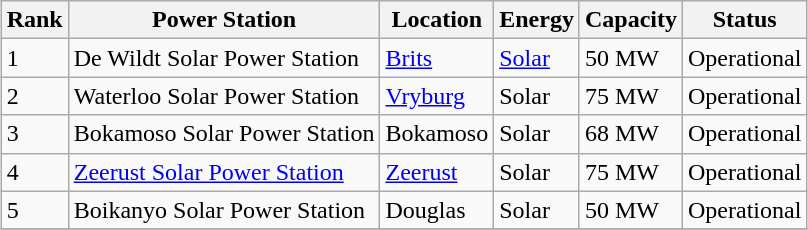<table class="wikitable sortable" style="margin: 0.5em auto">
<tr>
<th>Rank</th>
<th>Power Station</th>
<th>Location</th>
<th>Energy</th>
<th>Capacity</th>
<th>Status</th>
</tr>
<tr>
<td>1</td>
<td>De Wildt Solar Power Station</td>
<td><a href='#'>Brits</a></td>
<td><a href='#'>Solar</a></td>
<td>50 MW</td>
<td>Operational</td>
</tr>
<tr>
<td>2</td>
<td>Waterloo Solar Power Station</td>
<td><a href='#'>Vryburg</a></td>
<td>Solar</td>
<td>75 MW</td>
<td>Operational</td>
</tr>
<tr>
<td>3</td>
<td>Bokamoso Solar Power Station</td>
<td>Bokamoso</td>
<td>Solar</td>
<td>68 MW</td>
<td>Operational</td>
</tr>
<tr>
<td>4</td>
<td><a href='#'>Zeerust Solar Power Station</a></td>
<td><a href='#'>Zeerust</a></td>
<td>Solar</td>
<td>75 MW</td>
<td>Operational</td>
</tr>
<tr>
<td>5</td>
<td>Boikanyo Solar Power Station</td>
<td>Douglas</td>
<td>Solar</td>
<td>50 MW</td>
<td>Operational</td>
</tr>
<tr>
</tr>
</table>
